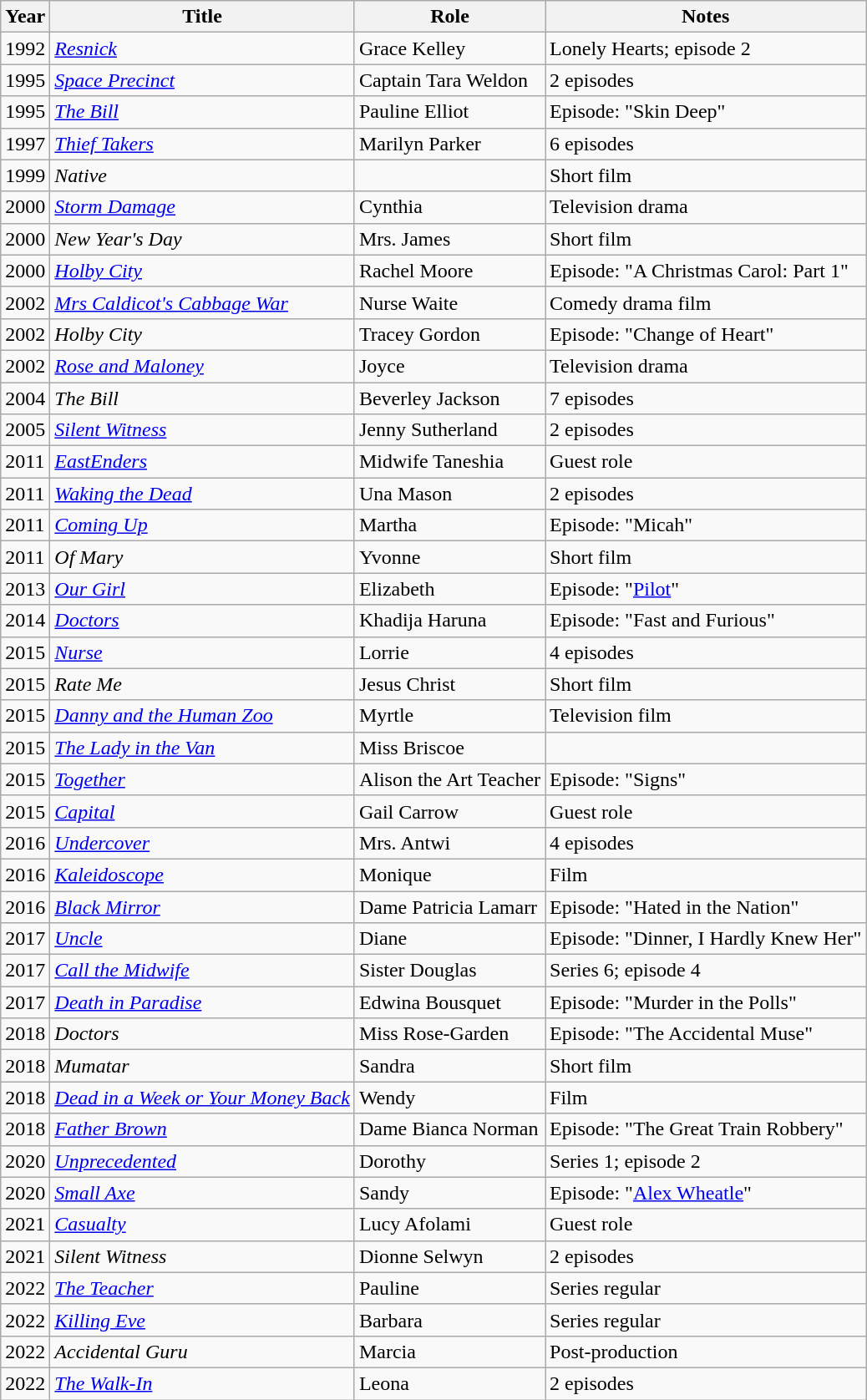<table class="wikitable sortable">
<tr>
<th>Year</th>
<th>Title</th>
<th>Role</th>
<th>Notes</th>
</tr>
<tr>
<td>1992</td>
<td><em><a href='#'>Resnick</a></em></td>
<td>Grace Kelley</td>
<td>Lonely Hearts; episode 2</td>
</tr>
<tr>
<td>1995</td>
<td><em><a href='#'>Space Precinct</a></em></td>
<td>Captain Tara Weldon</td>
<td>2 episodes</td>
</tr>
<tr>
<td>1995</td>
<td><em><a href='#'>The Bill</a></em></td>
<td>Pauline Elliot</td>
<td>Episode: "Skin Deep"</td>
</tr>
<tr>
<td>1997</td>
<td><em><a href='#'>Thief Takers</a></em></td>
<td>Marilyn Parker</td>
<td>6 episodes</td>
</tr>
<tr>
<td>1999</td>
<td><em>Native</em></td>
<td></td>
<td>Short film</td>
</tr>
<tr>
<td>2000</td>
<td><em><a href='#'>Storm Damage</a></em></td>
<td>Cynthia</td>
<td>Television drama</td>
</tr>
<tr>
<td>2000</td>
<td><em>New Year's Day</em></td>
<td>Mrs. James</td>
<td>Short film</td>
</tr>
<tr>
<td>2000</td>
<td><em><a href='#'>Holby City</a></em></td>
<td>Rachel Moore</td>
<td>Episode: "A Christmas Carol: Part 1"</td>
</tr>
<tr>
<td>2002</td>
<td><em><a href='#'>Mrs Caldicot's Cabbage War</a></em></td>
<td>Nurse Waite</td>
<td>Comedy drama film</td>
</tr>
<tr>
<td>2002</td>
<td><em>Holby City</em></td>
<td>Tracey Gordon</td>
<td>Episode: "Change of Heart"</td>
</tr>
<tr>
<td>2002</td>
<td><em><a href='#'>Rose and Maloney</a></em></td>
<td>Joyce</td>
<td>Television drama</td>
</tr>
<tr>
<td>2004</td>
<td><em>The Bill</em></td>
<td>Beverley Jackson</td>
<td>7 episodes</td>
</tr>
<tr>
<td>2005</td>
<td><em><a href='#'>Silent Witness</a></em></td>
<td>Jenny Sutherland</td>
<td>2 episodes</td>
</tr>
<tr>
<td>2011</td>
<td><em><a href='#'>EastEnders</a></em></td>
<td>Midwife Taneshia</td>
<td>Guest role</td>
</tr>
<tr>
<td>2011</td>
<td><em><a href='#'>Waking the Dead</a></em></td>
<td>Una Mason</td>
<td>2 episodes</td>
</tr>
<tr>
<td>2011</td>
<td><em><a href='#'>Coming Up</a></em></td>
<td>Martha</td>
<td>Episode: "Micah"</td>
</tr>
<tr>
<td>2011</td>
<td><em>Of Mary</em></td>
<td>Yvonne</td>
<td>Short film</td>
</tr>
<tr>
<td>2013</td>
<td><em><a href='#'>Our Girl</a></em></td>
<td>Elizabeth</td>
<td>Episode: "<a href='#'>Pilot</a>"</td>
</tr>
<tr>
<td>2014</td>
<td><em><a href='#'>Doctors</a></em></td>
<td>Khadija Haruna</td>
<td>Episode: "Fast and Furious"</td>
</tr>
<tr>
<td>2015</td>
<td><em><a href='#'>Nurse</a></em></td>
<td>Lorrie</td>
<td>4 episodes</td>
</tr>
<tr>
<td>2015</td>
<td><em>Rate Me</em></td>
<td>Jesus Christ</td>
<td>Short film</td>
</tr>
<tr>
<td>2015</td>
<td><em><a href='#'>Danny and the Human Zoo</a></em></td>
<td>Myrtle</td>
<td>Television film</td>
</tr>
<tr>
<td>2015</td>
<td><em><a href='#'>The Lady in the Van</a></em></td>
<td>Miss Briscoe</td>
<td></td>
</tr>
<tr>
<td>2015</td>
<td><em><a href='#'>Together</a></em></td>
<td>Alison the Art Teacher</td>
<td>Episode: "Signs"</td>
</tr>
<tr>
<td>2015</td>
<td><em><a href='#'>Capital</a></em></td>
<td>Gail Carrow</td>
<td>Guest role</td>
</tr>
<tr>
<td>2016</td>
<td><em><a href='#'>Undercover</a></em></td>
<td>Mrs. Antwi</td>
<td>4 episodes</td>
</tr>
<tr>
<td>2016</td>
<td><em><a href='#'>Kaleidoscope</a></em></td>
<td>Monique</td>
<td>Film</td>
</tr>
<tr>
<td>2016</td>
<td><em><a href='#'>Black Mirror</a></em></td>
<td>Dame Patricia Lamarr</td>
<td>Episode: "Hated in the Nation"</td>
</tr>
<tr>
<td>2017</td>
<td><em><a href='#'>Uncle</a></em></td>
<td>Diane</td>
<td>Episode: "Dinner, I Hardly Knew Her"</td>
</tr>
<tr>
<td>2017</td>
<td><em><a href='#'>Call the Midwife</a></em></td>
<td>Sister Douglas</td>
<td>Series 6; episode 4</td>
</tr>
<tr>
<td>2017</td>
<td><em><a href='#'>Death in Paradise</a></em></td>
<td>Edwina Bousquet</td>
<td>Episode: "Murder in the Polls"</td>
</tr>
<tr>
<td>2018</td>
<td><em>Doctors</em></td>
<td>Miss Rose-Garden</td>
<td>Episode: "The Accidental Muse"</td>
</tr>
<tr>
<td>2018</td>
<td><em>Mumatar</em></td>
<td>Sandra</td>
<td>Short film</td>
</tr>
<tr>
<td>2018</td>
<td><em><a href='#'>Dead in a Week or Your Money Back</a></em></td>
<td>Wendy</td>
<td>Film</td>
</tr>
<tr>
<td>2018</td>
<td><em><a href='#'>Father Brown</a></em></td>
<td>Dame Bianca Norman</td>
<td>Episode: "The Great Train Robbery"</td>
</tr>
<tr>
<td>2020</td>
<td><em><a href='#'>Unprecedented</a></em></td>
<td>Dorothy</td>
<td>Series 1; episode 2</td>
</tr>
<tr>
<td>2020</td>
<td><em><a href='#'>Small Axe</a></em></td>
<td>Sandy</td>
<td>Episode: "<a href='#'>Alex Wheatle</a>"</td>
</tr>
<tr>
<td>2021</td>
<td><em><a href='#'>Casualty</a></em></td>
<td>Lucy Afolami</td>
<td>Guest role</td>
</tr>
<tr>
<td>2021</td>
<td><em>Silent Witness</em></td>
<td>Dionne Selwyn</td>
<td>2 episodes</td>
</tr>
<tr>
<td>2022</td>
<td><em><a href='#'>The Teacher</a></em></td>
<td>Pauline</td>
<td>Series regular</td>
</tr>
<tr>
<td>2022</td>
<td><em><a href='#'>Killing Eve</a></em></td>
<td>Barbara</td>
<td>Series regular</td>
</tr>
<tr>
<td>2022</td>
<td><em>Accidental Guru</em></td>
<td>Marcia</td>
<td>Post-production</td>
</tr>
<tr>
<td>2022</td>
<td><em><a href='#'>The Walk-In</a></em></td>
<td>Leona</td>
<td>2 episodes</td>
</tr>
</table>
